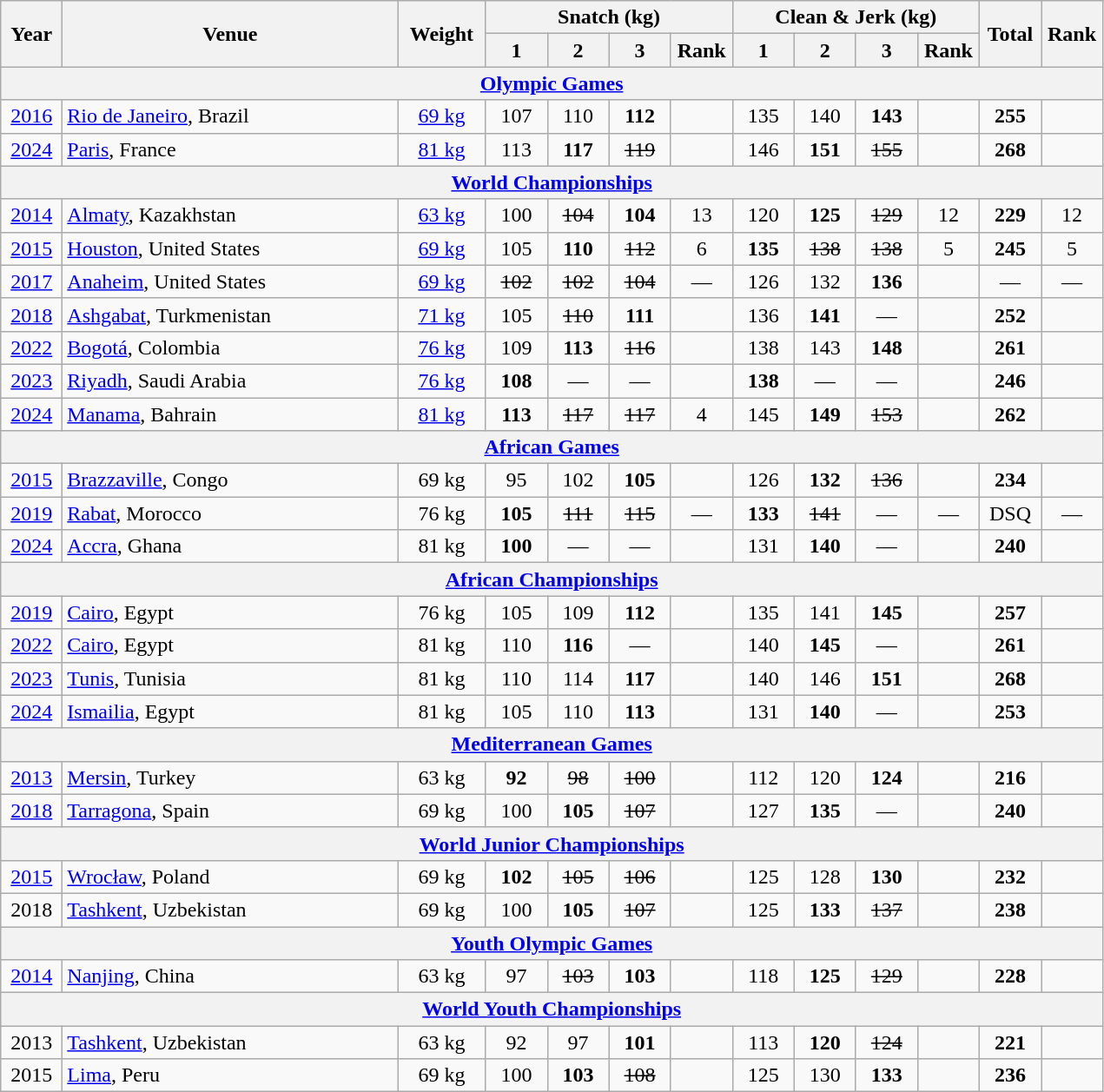<table class = "wikitable" style="text-align:center;">
<tr>
<th rowspan=2 width=40>Year</th>
<th rowspan=2 width=250>Venue</th>
<th rowspan=2 width=60>Weight</th>
<th colspan=4>Snatch (kg)</th>
<th colspan=4>Clean & Jerk (kg)</th>
<th rowspan=2 width=40>Total</th>
<th rowspan=2 width=40>Rank</th>
</tr>
<tr>
<th width=40>1</th>
<th width=40>2</th>
<th width=40>3</th>
<th width=40>Rank</th>
<th width=40>1</th>
<th width=40>2</th>
<th width=40>3</th>
<th width=40>Rank</th>
</tr>
<tr>
<th colspan=13><a href='#'>Olympic Games</a></th>
</tr>
<tr>
<td><a href='#'>2016</a></td>
<td align=left><a href='#'>Rio de Janeiro</a>, Brazil</td>
<td><a href='#'>69 kg</a></td>
<td>107</td>
<td>110</td>
<td><strong>112</strong></td>
<td></td>
<td>135</td>
<td>140</td>
<td><strong>143</strong></td>
<td></td>
<td><strong>255</strong></td>
<td><strong></strong></td>
</tr>
<tr>
<td><a href='#'>2024</a></td>
<td align=left><a href='#'>Paris</a>, France</td>
<td><a href='#'>81 kg</a></td>
<td>113</td>
<td><strong>117</strong></td>
<td><s>119</s></td>
<td></td>
<td>146</td>
<td><strong>151</strong></td>
<td><s>155</s></td>
<td></td>
<td><strong>268</strong></td>
<td></td>
</tr>
<tr>
<th colspan=13><a href='#'>World Championships</a></th>
</tr>
<tr>
<td><a href='#'>2014</a></td>
<td align=left><a href='#'>Almaty</a>, Kazakhstan</td>
<td><a href='#'>63 kg</a></td>
<td>100</td>
<td><s>104</s></td>
<td><strong>104</strong></td>
<td>13</td>
<td>120</td>
<td><strong>125</strong></td>
<td><s>129</s></td>
<td>12</td>
<td><strong>229</strong></td>
<td>12</td>
</tr>
<tr>
<td><a href='#'>2015</a></td>
<td align=left><a href='#'>Houston</a>, United States</td>
<td><a href='#'>69 kg</a></td>
<td>105</td>
<td><strong>110</strong></td>
<td><s>112</s></td>
<td>6</td>
<td><strong>135</strong></td>
<td><s>138</s></td>
<td><s>138</s></td>
<td>5</td>
<td><strong>245</strong></td>
<td>5</td>
</tr>
<tr>
<td><a href='#'>2017</a></td>
<td align=left><a href='#'>Anaheim</a>, United States</td>
<td><a href='#'>69 kg</a></td>
<td><s>102</s></td>
<td><s>102</s></td>
<td><s>104</s></td>
<td>—</td>
<td>126</td>
<td>132</td>
<td><strong>136</strong></td>
<td></td>
<td>—</td>
<td>—</td>
</tr>
<tr>
<td><a href='#'>2018</a></td>
<td align=left><a href='#'>Ashgabat</a>, Turkmenistan</td>
<td><a href='#'>71 kg</a></td>
<td>105</td>
<td><s>110</s></td>
<td><strong>111</strong></td>
<td></td>
<td>136</td>
<td><strong>141</strong></td>
<td>—</td>
<td></td>
<td><strong>252</strong></td>
<td></td>
</tr>
<tr>
<td><a href='#'>2022</a></td>
<td align=left><a href='#'>Bogotá</a>, Colombia</td>
<td><a href='#'>76 kg</a></td>
<td>109</td>
<td><strong>113</strong></td>
<td><s>116</s></td>
<td></td>
<td>138</td>
<td>143</td>
<td><strong>148</strong></td>
<td></td>
<td><strong>261</strong></td>
<td></td>
</tr>
<tr>
<td><a href='#'>2023</a></td>
<td align=left><a href='#'>Riyadh</a>, Saudi Arabia</td>
<td><a href='#'>76 kg</a></td>
<td><strong>108</strong></td>
<td>—</td>
<td>—</td>
<td></td>
<td><strong>138</strong></td>
<td>—</td>
<td>—</td>
<td></td>
<td><strong>246</strong></td>
<td></td>
</tr>
<tr>
<td><a href='#'>2024</a></td>
<td align=left><a href='#'>Manama</a>, Bahrain</td>
<td><a href='#'>81 kg</a></td>
<td><strong>113</strong></td>
<td><s>117</s></td>
<td><s>117</s></td>
<td>4</td>
<td>145</td>
<td><strong>149</strong></td>
<td><s>153</s></td>
<td></td>
<td><strong>262</strong></td>
<td></td>
</tr>
<tr>
<th colspan=13><a href='#'>African Games</a></th>
</tr>
<tr>
<td><a href='#'>2015</a></td>
<td align=left><a href='#'>Brazzaville</a>, Congo</td>
<td>69 kg</td>
<td>95</td>
<td>102</td>
<td><strong>105</strong></td>
<td></td>
<td>126</td>
<td><strong>132</strong></td>
<td><s>136</s></td>
<td></td>
<td><strong>234</strong></td>
<td></td>
</tr>
<tr>
<td><a href='#'>2019</a></td>
<td align=left><a href='#'>Rabat</a>, Morocco</td>
<td>76 kg</td>
<td><strong>105</strong></td>
<td><s>111</s></td>
<td><s>115</s></td>
<td>—</td>
<td><strong>133</strong></td>
<td><s>141</s></td>
<td>—</td>
<td>—</td>
<td>DSQ</td>
<td>—</td>
</tr>
<tr>
<td><a href='#'>2024</a></td>
<td align=left><a href='#'>Accra</a>, Ghana</td>
<td>81 kg</td>
<td><strong>100</strong></td>
<td>—</td>
<td>—</td>
<td></td>
<td>131</td>
<td><strong>140</strong></td>
<td>—</td>
<td></td>
<td><strong>240</strong></td>
<td></td>
</tr>
<tr>
<th colspan=13><a href='#'>African Championships</a></th>
</tr>
<tr>
<td><a href='#'>2019</a></td>
<td align=left><a href='#'>Cairo</a>, Egypt</td>
<td>76 kg</td>
<td>105</td>
<td>109</td>
<td><strong>112</strong></td>
<td></td>
<td>135</td>
<td>141</td>
<td><strong>145</strong></td>
<td></td>
<td><strong>257</strong></td>
<td></td>
</tr>
<tr>
<td><a href='#'>2022</a></td>
<td align=left><a href='#'>Cairo</a>, Egypt</td>
<td>81 kg</td>
<td>110</td>
<td><strong>116</strong></td>
<td>—</td>
<td></td>
<td>140</td>
<td><strong>145</strong></td>
<td>—</td>
<td></td>
<td><strong>261</strong></td>
<td></td>
</tr>
<tr>
<td><a href='#'>2023</a></td>
<td align=left><a href='#'>Tunis</a>, Tunisia</td>
<td>81 kg</td>
<td>110</td>
<td>114</td>
<td><strong>117</strong></td>
<td></td>
<td>140</td>
<td>146</td>
<td><strong>151</strong></td>
<td></td>
<td><strong>268</strong></td>
<td></td>
</tr>
<tr>
<td><a href='#'>2024</a></td>
<td align=left><a href='#'>Ismailia</a>, Egypt</td>
<td>81 kg</td>
<td>105</td>
<td>110</td>
<td><strong>113</strong></td>
<td></td>
<td>131</td>
<td><strong>140</strong></td>
<td>—</td>
<td></td>
<td><strong>253</strong></td>
<td></td>
</tr>
<tr>
<th colspan=13><a href='#'>Mediterranean Games</a></th>
</tr>
<tr>
<td><a href='#'>2013</a></td>
<td align=left><a href='#'>Mersin</a>, Turkey</td>
<td>63 kg</td>
<td><strong>92</strong></td>
<td><s>98</s></td>
<td><s>100</s></td>
<td></td>
<td>112</td>
<td>120</td>
<td><strong>124</strong></td>
<td></td>
<td><strong>216</strong></td>
<td></td>
</tr>
<tr>
<td><a href='#'>2018</a></td>
<td align=left><a href='#'>Tarragona</a>, Spain</td>
<td>69 kg</td>
<td>100</td>
<td><strong>105</strong></td>
<td><s>107</s></td>
<td></td>
<td>127</td>
<td><strong>135</strong></td>
<td>—</td>
<td></td>
<td><strong>240</strong></td>
<td></td>
</tr>
<tr>
<th colspan=13><a href='#'>World Junior Championships</a></th>
</tr>
<tr>
<td><a href='#'>2015</a></td>
<td align=left><a href='#'>Wrocław</a>, Poland</td>
<td>69 kg</td>
<td><strong>102</strong></td>
<td><s>105</s></td>
<td><s>106</s></td>
<td></td>
<td>125</td>
<td>128</td>
<td><strong>130</strong></td>
<td></td>
<td><strong>232</strong></td>
<td></td>
</tr>
<tr>
<td>2018</td>
<td align=left><a href='#'>Tashkent</a>, Uzbekistan</td>
<td>69 kg</td>
<td>100</td>
<td><strong>105</strong></td>
<td><s>107</s></td>
<td></td>
<td>125</td>
<td><strong>133</strong></td>
<td><s>137</s></td>
<td></td>
<td><strong>238</strong></td>
<td></td>
</tr>
<tr>
<th colspan=13><a href='#'>Youth Olympic Games</a></th>
</tr>
<tr>
<td><a href='#'>2014</a></td>
<td align=left><a href='#'>Nanjing</a>, China</td>
<td>63 kg</td>
<td>97</td>
<td><s>103</s></td>
<td><strong>103</strong></td>
<td></td>
<td>118</td>
<td><strong>125</strong></td>
<td><s>129</s></td>
<td></td>
<td><strong>228</strong></td>
<td></td>
</tr>
<tr>
<th colspan=13><a href='#'>World Youth Championships</a></th>
</tr>
<tr>
<td>2013</td>
<td align=left><a href='#'>Tashkent</a>, Uzbekistan</td>
<td>63 kg</td>
<td>92</td>
<td>97</td>
<td><strong>101</strong></td>
<td></td>
<td>113</td>
<td><strong>120</strong></td>
<td><s>124</s></td>
<td></td>
<td><strong>221</strong></td>
<td></td>
</tr>
<tr>
<td>2015</td>
<td align=left><a href='#'>Lima</a>, Peru</td>
<td>69 kg</td>
<td>100</td>
<td><strong>103</strong></td>
<td><s>108</s></td>
<td></td>
<td>125</td>
<td>130</td>
<td><strong>133</strong></td>
<td></td>
<td><strong>236</strong></td>
<td></td>
</tr>
</table>
